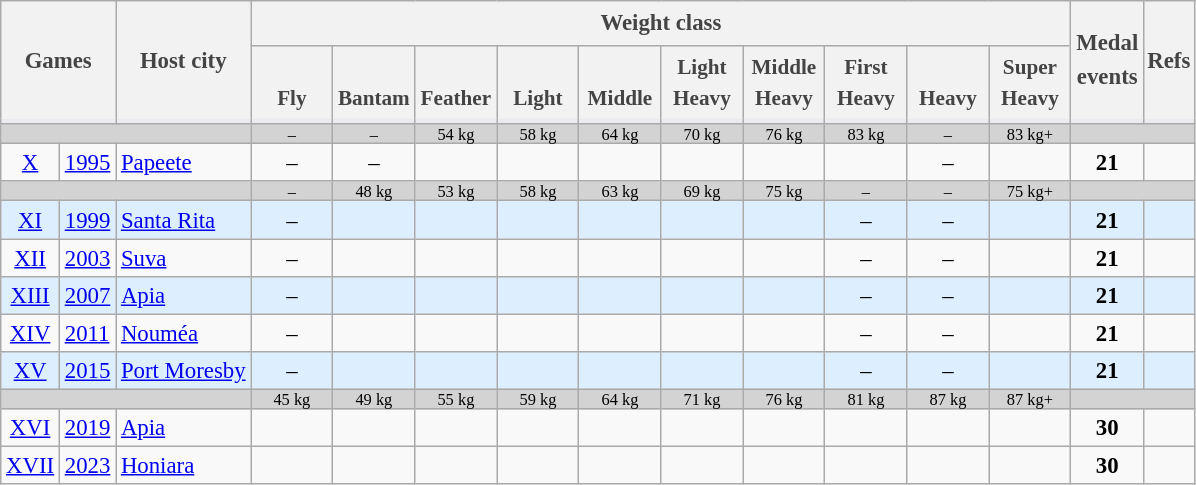<table class=wikitable style="text-align:center; font-size:95%;">
<tr style="line-height:150%;">
<th rowspan="2" colspan="2" style="border-bottom:0px; color:#444;">Games</th>
<th rowspan="2" style="border-bottom:0px; color:#444;">Host city </th>
<th colspan="10" style="border-bottom:0px; color:#444;">Weight class</th>
<th rowspan="2" style="border-bottom:0px; color:#444;">Medal<br>events</th>
<th rowspan="2" style="border-bottom:0px; color:#444; padding:2px;">Refs</th>
</tr>
<tr style="line-height:150%; font-size:93%; background-color:#eaecf0;">
<th valign=bottom style="width:3.4em; border-bottom:0px; color:#444;">Fly</th>
<th valign=bottom style="width:3.4em; border-bottom:0px; color:#444;">Bantam</th>
<th valign=bottom style="width:3.4em; border-bottom:0px; color:#444;">Feather</th>
<th valign=bottom style="width:3.4em; border-bottom:0px; color:#444;">Light</th>
<th valign=bottom style="width:3.4em; border-bottom:0px; color:#444;">Middle</th>
<th valign=bottom style="width:3.4em; border-bottom:0px; color:#444;">Light<br>Heavy</th>
<th valign=bottom style="width:3.4em; border-bottom:0px; color:#444;">Middle<br>Heavy</th>
<th valign=bottom style="width:3.4em; border-bottom:0px; color:#444;">First<br>Heavy</th>
<th valign=bottom style="width:3.4em; border-bottom:0px; color:#444;">Heavy</th>
<th valign=bottom style="width:3.4em; border-bottom:0px; color:#444;">Super<br>Heavy</th>
</tr>
<tr style="font-size:2px; background-color:#eaecf0;">
<td colspan="2" style="border-top:0px;"> </td>
<td style="border-top:0px;"> </td>
<td style="border-top:0px;"> </td>
<td style="border-top:0px;"> </td>
<td style="border-top:0px;"> </td>
<td style="border-top:0px;"> </td>
<td style="border-top:0px;"> </td>
<td style="border-top:0px;"> </td>
<td style="border-top:0px;"> </td>
<td style="border-top:0px;"> </td>
<td style="border-top:0px;"> </td>
<td style="border-top:0px;"> </td>
<td style="border-top:0px;"> </td>
<td style="border-top:0px;"> </td>
</tr>
<tr style="background-color:lightgrey; line-height:8px; font-size:72%">
<td colspan="3"></td>
<td>–</td>
<td>–</td>
<td>54 kg</td>
<td>58 kg</td>
<td>64 kg</td>
<td>70 kg</td>
<td>76 kg</td>
<td>83 kg</td>
<td>–</td>
<td>83 kg+</td>
<td colspan="2"></td>
</tr>
<tr>
<td align=center><a href='#'>X</a></td>
<td align=left><a href='#'>1995</a></td>
<td align=left><a href='#'>Papeete</a> </td>
<td>–</td>
<td>–</td>
<td><br></td>
<td>      <br></td>
<td><br></td>
<td><br></td>
<td><br></td>
<td><br></td>
<td>–</td>
<td><br></td>
<td><strong>21</strong></td>
<td></td>
</tr>
<tr style="background-color:lightgrey; line-height:8px; font-size:72%">
<td colspan="3"></td>
<td>–</td>
<td>48 kg</td>
<td>53 kg</td>
<td>58 kg</td>
<td>63 kg</td>
<td>69 kg</td>
<td>75 kg</td>
<td>–</td>
<td>–</td>
<td>75 kg+</td>
<td colspan="2"></td>
</tr>
<tr bgcolor=#ddeeff>
<td align=center><a href='#'>XI</a></td>
<td align=left><a href='#'>1999</a></td>
<td align=left><a href='#'>Santa Rita</a> </td>
<td>–</td>
<td><br></td>
<td><br></td>
<td><br></td>
<td><br></td>
<td><br></td>
<td><br></td>
<td>–</td>
<td>–</td>
<td><br></td>
<td><strong>21</strong></td>
<td></td>
</tr>
<tr>
<td align=center><a href='#'>XII</a></td>
<td align=left><a href='#'>2003</a></td>
<td align=left><a href='#'>Suva</a> </td>
<td>–</td>
<td><br></td>
<td><br></td>
<td><br></td>
<td><br></td>
<td><br></td>
<td><br></td>
<td>–</td>
<td>–</td>
<td><br></td>
<td><strong>21</strong></td>
<td></td>
</tr>
<tr bgcolor=#ddeeff>
<td align=center><a href='#'>XIII</a></td>
<td align=left><a href='#'>2007</a></td>
<td align=left><a href='#'>Apia</a> </td>
<td>–</td>
<td><br></td>
<td><br></td>
<td><br></td>
<td><br></td>
<td><br></td>
<td><br></td>
<td>–</td>
<td>–</td>
<td><br></td>
<td><strong>21</strong></td>
<td></td>
</tr>
<tr>
<td align=center><a href='#'>XIV</a></td>
<td align=left><a href='#'>2011</a></td>
<td align=left><a href='#'>Nouméa</a> </td>
<td>–</td>
<td><br></td>
<td><br></td>
<td><br></td>
<td><br></td>
<td><br></td>
<td><br></td>
<td>–</td>
<td>–</td>
<td><br></td>
<td><strong>21</strong></td>
<td></td>
</tr>
<tr bgcolor=#ddeeff>
<td align=center><a href='#'>XV</a></td>
<td align=left><a href='#'>2015</a></td>
<td align=left><a href='#'>Port Moresby</a> </td>
<td>–</td>
<td><br></td>
<td><br></td>
<td><br></td>
<td><br></td>
<td><br></td>
<td><br></td>
<td>–</td>
<td>–</td>
<td><br></td>
<td><strong>21</strong></td>
<td></td>
</tr>
<tr style="background-color:lightgrey; line-height:8px; font-size:72%">
<td colspan="3"></td>
<td>45 kg</td>
<td>49 kg</td>
<td>55 kg</td>
<td>59 kg</td>
<td>64 kg</td>
<td>71 kg</td>
<td>76 kg</td>
<td>81 kg</td>
<td>87 kg</td>
<td>87 kg+</td>
<td colspan="2"></td>
</tr>
<tr>
<td align=center><a href='#'>XVI</a></td>
<td align=left><a href='#'>2019</a></td>
<td align=left><a href='#'>Apia</a> </td>
<td><br></td>
<td><br></td>
<td><br></td>
<td><br></td>
<td><br></td>
<td><br></td>
<td><br></td>
<td><br></td>
<td><br></td>
<td><br></td>
<td><strong>30</strong></td>
<td></td>
</tr>
<tr>
<td align=center><a href='#'>XVII</a></td>
<td align=left><a href='#'>2023</a></td>
<td align=left><a href='#'>Honiara</a> </td>
<td><br></td>
<td><br></td>
<td><br></td>
<td><br></td>
<td></td>
<td></td>
<td></td>
<td></td>
<td></td>
<td></td>
<td><strong>30</strong></td>
<td></td>
</tr>
</table>
